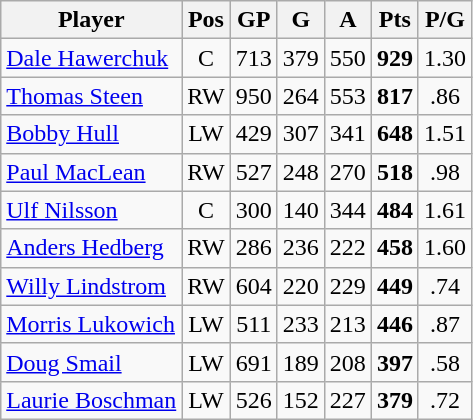<table class="wikitable" style="text-align:center;">
<tr>
<th>Player</th>
<th>Pos</th>
<th>GP</th>
<th>G</th>
<th>A</th>
<th>Pts</th>
<th>P/G</th>
</tr>
<tr>
<td style="text-align:left;"><a href='#'>Dale Hawerchuk</a></td>
<td>C</td>
<td>713</td>
<td>379</td>
<td>550</td>
<td><strong>929</strong></td>
<td>1.30</td>
</tr>
<tr>
<td style="text-align:left;"><a href='#'>Thomas Steen</a></td>
<td>RW</td>
<td>950</td>
<td>264</td>
<td>553</td>
<td><strong>817</strong></td>
<td>.86</td>
</tr>
<tr>
<td style="text-align:left;"><a href='#'>Bobby Hull</a></td>
<td>LW</td>
<td>429</td>
<td>307</td>
<td>341</td>
<td><strong>648</strong></td>
<td>1.51</td>
</tr>
<tr>
<td style="text-align:left;"><a href='#'>Paul MacLean</a></td>
<td>RW</td>
<td>527</td>
<td>248</td>
<td>270</td>
<td><strong>518</strong></td>
<td>.98</td>
</tr>
<tr>
<td style="text-align:left;"><a href='#'>Ulf Nilsson</a></td>
<td>C</td>
<td>300</td>
<td>140</td>
<td>344</td>
<td><strong>484</strong></td>
<td>1.61</td>
</tr>
<tr>
<td style="text-align:left;"><a href='#'>Anders Hedberg</a></td>
<td>RW</td>
<td>286</td>
<td>236</td>
<td>222</td>
<td><strong>458</strong></td>
<td>1.60</td>
</tr>
<tr>
<td style="text-align:left;"><a href='#'>Willy Lindstrom</a></td>
<td>RW</td>
<td>604</td>
<td>220</td>
<td>229</td>
<td><strong>449</strong></td>
<td>.74</td>
</tr>
<tr>
<td style="text-align:left;"><a href='#'>Morris Lukowich</a></td>
<td>LW</td>
<td>511</td>
<td>233</td>
<td>213</td>
<td><strong>446</strong></td>
<td>.87</td>
</tr>
<tr>
<td style="text-align:left;"><a href='#'>Doug Smail</a></td>
<td>LW</td>
<td>691</td>
<td>189</td>
<td>208</td>
<td><strong>397</strong></td>
<td>.58</td>
</tr>
<tr>
<td style="text-align:left;"><a href='#'>Laurie Boschman</a></td>
<td>LW</td>
<td>526</td>
<td>152</td>
<td>227</td>
<td><strong>379</strong></td>
<td>.72</td>
</tr>
</table>
